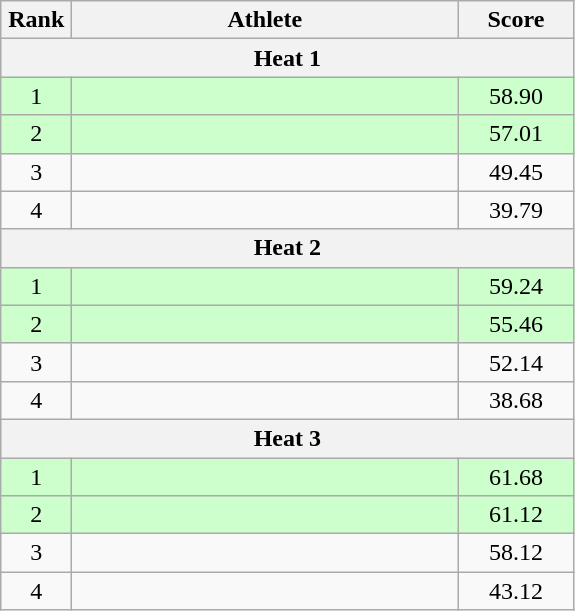<table class=wikitable style="text-align:center">
<tr>
<th width=40>Rank</th>
<th width=250>Athlete</th>
<th width=70>Score</th>
</tr>
<tr>
<th colspan=3>Heat 1</th>
</tr>
<tr bgcolor="ccffcc">
<td>1</td>
<td align=left></td>
<td>58.90</td>
</tr>
<tr bgcolor="ccffcc">
<td>2</td>
<td align=left></td>
<td>57.01</td>
</tr>
<tr>
<td>3</td>
<td align=left></td>
<td>49.45</td>
</tr>
<tr>
<td>4</td>
<td align=left></td>
<td>39.79</td>
</tr>
<tr>
<th colspan=3>Heat 2</th>
</tr>
<tr bgcolor="ccffcc">
<td>1</td>
<td align=left></td>
<td>59.24</td>
</tr>
<tr bgcolor="ccffcc">
<td>2</td>
<td align=left></td>
<td>55.46</td>
</tr>
<tr>
<td>3</td>
<td align=left></td>
<td>52.14</td>
</tr>
<tr>
<td>4</td>
<td align=left></td>
<td>38.68</td>
</tr>
<tr>
<th colspan=3>Heat 3</th>
</tr>
<tr bgcolor="ccffcc">
<td>1</td>
<td align=left></td>
<td>61.68</td>
</tr>
<tr bgcolor="ccffcc">
<td>2</td>
<td align=left></td>
<td>61.12</td>
</tr>
<tr>
<td>3</td>
<td align=left></td>
<td>58.12</td>
</tr>
<tr>
<td>4</td>
<td align=left></td>
<td>43.12</td>
</tr>
</table>
